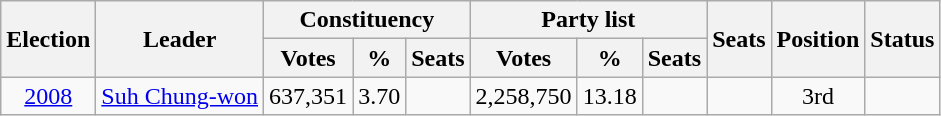<table class="wikitable" style="text-align:center">
<tr>
<th rowspan="2">Election</th>
<th rowspan="2">Leader</th>
<th colspan="3">Constituency</th>
<th colspan="3">Party list</th>
<th rowspan="2">Seats</th>
<th rowspan="2">Position</th>
<th rowspan="2">Status</th>
</tr>
<tr>
<th>Votes</th>
<th>%</th>
<th>Seats</th>
<th>Votes</th>
<th>%</th>
<th>Seats</th>
</tr>
<tr>
<td><a href='#'>2008</a></td>
<td><a href='#'>Suh Chung-won</a></td>
<td>637,351</td>
<td>3.70</td>
<td></td>
<td>2,258,750</td>
<td>13.18</td>
<td></td>
<td></td>
<td>3rd</td>
<td></td>
</tr>
</table>
